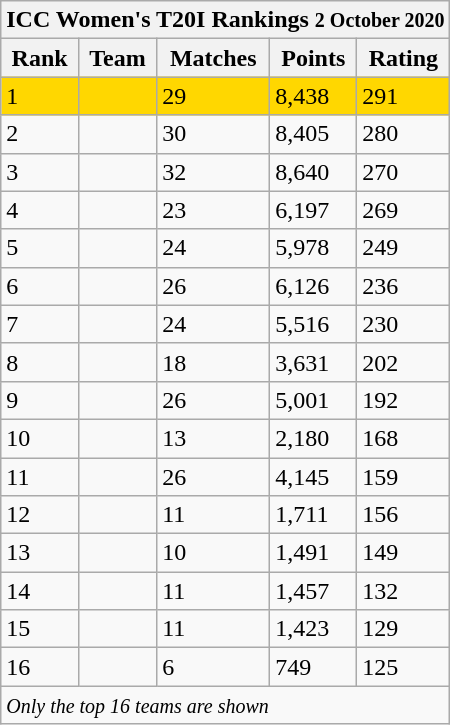<table class="wikitable" stp;">
<tr>
<th colspan="5">ICC Women's T20I Rankings <small>2 October 2020</small></th>
</tr>
<tr>
<th>Rank</th>
<th>Team</th>
<th>Matches</th>
<th>Points</th>
<th>Rating</th>
</tr>
<tr style="background:gold">
<td>1</td>
<td style="text-align:left;"></td>
<td>29</td>
<td>8,438</td>
<td>291</td>
</tr>
<tr>
<td>2</td>
<td style="text-align:left;"></td>
<td>30</td>
<td>8,405</td>
<td>280</td>
</tr>
<tr>
<td>3</td>
<td style="text-align:left;"></td>
<td>32</td>
<td>8,640</td>
<td>270</td>
</tr>
<tr>
<td>4</td>
<td style="text-align:left;"></td>
<td>23</td>
<td>6,197</td>
<td>269</td>
</tr>
<tr>
<td>5</td>
<td style="text-align:left;"></td>
<td>24</td>
<td>5,978</td>
<td>249</td>
</tr>
<tr>
<td>6</td>
<td style="text-align:left;"></td>
<td>26</td>
<td>6,126</td>
<td>236</td>
</tr>
<tr>
<td>7</td>
<td style="text-align:left;"></td>
<td>24</td>
<td>5,516</td>
<td>230</td>
</tr>
<tr>
<td>8</td>
<td style="text-align:left;"></td>
<td>18</td>
<td>3,631</td>
<td>202</td>
</tr>
<tr>
<td>9</td>
<td style="text-align:left;"></td>
<td>26</td>
<td>5,001</td>
<td>192</td>
</tr>
<tr>
<td>10</td>
<td style="text-align:left;"></td>
<td>13</td>
<td>2,180</td>
<td>168</td>
</tr>
<tr>
<td>11</td>
<td style="text-align:left;"></td>
<td>26</td>
<td>4,145</td>
<td>159</td>
</tr>
<tr>
<td>12</td>
<td style="text-align:left;"></td>
<td>11</td>
<td>1,711</td>
<td>156</td>
</tr>
<tr>
<td>13</td>
<td style="text-align:left;"></td>
<td>10</td>
<td>1,491</td>
<td>149</td>
</tr>
<tr>
<td>14</td>
<td style="text-align:left;"></td>
<td>11</td>
<td>1,457</td>
<td>132</td>
</tr>
<tr>
<td>15</td>
<td style="text-align:left;"></td>
<td>11</td>
<td>1,423</td>
<td>129</td>
</tr>
<tr>
<td>16</td>
<td style="text-align:left;"></td>
<td>6</td>
<td>749</td>
<td>125</td>
</tr>
<tr>
<td colspan="5"><small><em>Only the top 16 teams are shown</em></small></td>
</tr>
</table>
